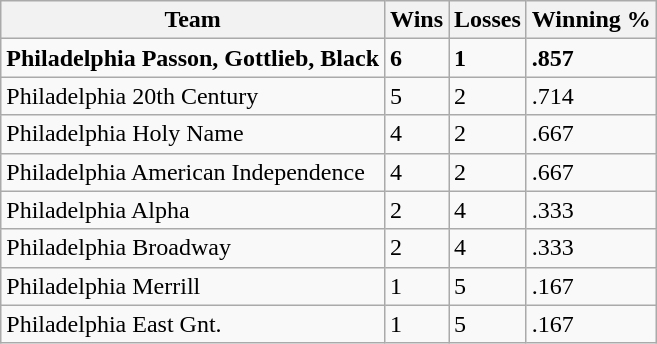<table class="wikitable">
<tr>
<th>Team</th>
<th>Wins</th>
<th>Losses</th>
<th>Winning %</th>
</tr>
<tr>
<td><strong>Philadelphia Passon, Gottlieb, Black</strong></td>
<td><strong>6</strong></td>
<td><strong>1</strong></td>
<td><strong>.857</strong></td>
</tr>
<tr>
<td>Philadelphia 20th Century</td>
<td>5</td>
<td>2</td>
<td>.714</td>
</tr>
<tr>
<td>Philadelphia Holy Name</td>
<td>4</td>
<td>2</td>
<td>.667</td>
</tr>
<tr>
<td>Philadelphia American Independence</td>
<td>4</td>
<td>2</td>
<td>.667</td>
</tr>
<tr>
<td>Philadelphia Alpha</td>
<td>2</td>
<td>4</td>
<td>.333</td>
</tr>
<tr>
<td>Philadelphia Broadway</td>
<td>2</td>
<td>4</td>
<td>.333</td>
</tr>
<tr>
<td>Philadelphia Merrill</td>
<td>1</td>
<td>5</td>
<td>.167</td>
</tr>
<tr>
<td>Philadelphia East Gnt.</td>
<td>1</td>
<td>5</td>
<td>.167</td>
</tr>
</table>
